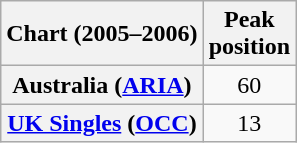<table class="wikitable sortable plainrowheaders" style="text-align:center">
<tr>
<th>Chart (2005–2006)</th>
<th>Peak<br>position</th>
</tr>
<tr>
<th scope="row">Australia (<a href='#'>ARIA</a>)</th>
<td>60</td>
</tr>
<tr>
<th scope="row"><a href='#'>UK Singles</a> (<a href='#'>OCC</a>)</th>
<td align="center">13</td>
</tr>
</table>
